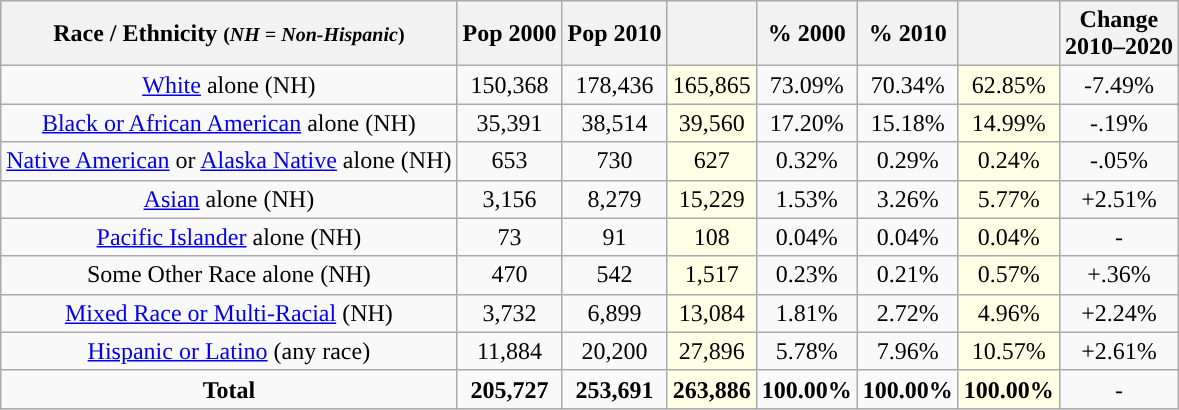<table class="wikitable"  style="text-align:center;">
<tr>
<th>Race / Ethnicity <small>(<em>NH = Non-Hispanic</em>)</small></th>
<th>Pop 2000</th>
<th>Pop 2010</th>
<th></th>
<th>% 2000</th>
<th>% 2010</th>
<th></th>
<th>Change<br> 2010–2020</th>
</tr>
<tr>
<td><a href='#'>White</a> alone (NH)</td>
<td>150,368</td>
<td>178,436</td>
<td style='background: #ffffe6;'>165,865</td>
<td>73.09%</td>
<td>70.34%</td>
<td style='background: #ffffe6;'>62.85%</td>
<td>-7.49%</td>
</tr>
<tr>
<td><a href='#'>Black or African American</a> alone (NH)</td>
<td>35,391</td>
<td>38,514</td>
<td style='background: #ffffe6;'>39,560</td>
<td>17.20%</td>
<td>15.18%</td>
<td style='background: #ffffe6;'>14.99%</td>
<td>-.19%</td>
</tr>
<tr>
<td><a href='#'>Native American</a> or <a href='#'>Alaska Native</a> alone (NH)</td>
<td>653</td>
<td>730</td>
<td style='background: #ffffe6;'>627</td>
<td>0.32%</td>
<td>0.29%</td>
<td style='background: #ffffe6;'>0.24%</td>
<td>-.05%</td>
</tr>
<tr>
<td><a href='#'>Asian</a> alone (NH)</td>
<td>3,156</td>
<td>8,279</td>
<td style='background: #ffffe6;'>15,229</td>
<td>1.53%</td>
<td>3.26%</td>
<td style='background: #ffffe6;'>5.77%</td>
<td>+2.51%</td>
</tr>
<tr>
<td><a href='#'>Pacific Islander</a> alone (NH)</td>
<td>73</td>
<td>91</td>
<td style='background: #ffffe6;'>108</td>
<td>0.04%</td>
<td>0.04%</td>
<td style='background: #ffffe6;'>0.04%</td>
<td>-</td>
</tr>
<tr>
<td>Some Other Race alone (NH)</td>
<td>470</td>
<td>542</td>
<td style='background: #ffffe6;'>1,517</td>
<td>0.23%</td>
<td>0.21%</td>
<td style='background: #ffffe6;'>0.57%</td>
<td>+.36%</td>
</tr>
<tr>
<td><a href='#'>Mixed Race or Multi-Racial</a> (NH)</td>
<td>3,732</td>
<td>6,899</td>
<td style='background: #ffffe6;'>13,084</td>
<td>1.81%</td>
<td>2.72%</td>
<td style='background: #ffffe6;'>4.96%</td>
<td>+2.24%</td>
</tr>
<tr>
<td><a href='#'>Hispanic or Latino</a> (any race)</td>
<td>11,884</td>
<td>20,200</td>
<td style='background: #ffffe6;'>27,896</td>
<td>5.78%</td>
<td>7.96%</td>
<td style='background: #ffffe6;'>10.57%</td>
<td>+2.61%</td>
</tr>
<tr>
<td><strong>Total</strong></td>
<td><strong>205,727</strong></td>
<td><strong>253,691</strong></td>
<td style='background: #ffffe6;'><strong>263,886</strong></td>
<td><strong>100.00%</strong></td>
<td><strong>100.00%</strong></td>
<td style='background: #ffffe6;'><strong>100.00%</strong></td>
<td>-</td>
</tr>
</table>
